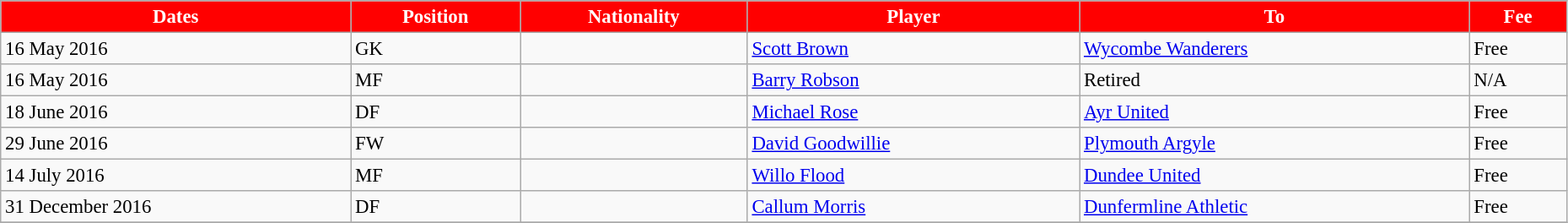<table class="wikitable" style="text-align:center; font-size:95%;width:98%; text-align:left">
<tr>
<th style="background:#FF0000; color:#FFFFFF;" scope="col">Dates</th>
<th style="background:#FF0000; color:#FFFFFF;" scope="col">Position</th>
<th style="background:#FF0000; color:#FFFFFF;" scope="col">Nationality</th>
<th style="background:#FF0000; color:#FFFFFF;" scope="col">Player</th>
<th style="background:#FF0000; color:#FFFFFF;" scope="col">To</th>
<th style="background:#FF0000; color:#FFFFFF;" scope="col">Fee</th>
</tr>
<tr>
<td>16 May 2016</td>
<td>GK</td>
<td></td>
<td><a href='#'>Scott Brown</a></td>
<td> <a href='#'>Wycombe Wanderers</a></td>
<td>Free</td>
</tr>
<tr>
<td>16 May 2016</td>
<td>MF</td>
<td></td>
<td><a href='#'>Barry Robson</a></td>
<td>Retired</td>
<td>N/A</td>
</tr>
<tr>
<td>18 June 2016</td>
<td>DF</td>
<td></td>
<td><a href='#'>Michael Rose</a></td>
<td> <a href='#'>Ayr United</a></td>
<td>Free</td>
</tr>
<tr>
<td>29 June 2016</td>
<td>FW</td>
<td></td>
<td><a href='#'>David Goodwillie</a></td>
<td> <a href='#'>Plymouth Argyle</a></td>
<td>Free</td>
</tr>
<tr>
<td>14 July 2016</td>
<td>MF</td>
<td></td>
<td><a href='#'>Willo Flood</a></td>
<td> <a href='#'>Dundee United</a></td>
<td>Free</td>
</tr>
<tr>
<td>31 December 2016</td>
<td>DF</td>
<td></td>
<td><a href='#'>Callum Morris</a></td>
<td> <a href='#'>Dunfermline Athletic</a></td>
<td>Free</td>
</tr>
<tr>
</tr>
</table>
